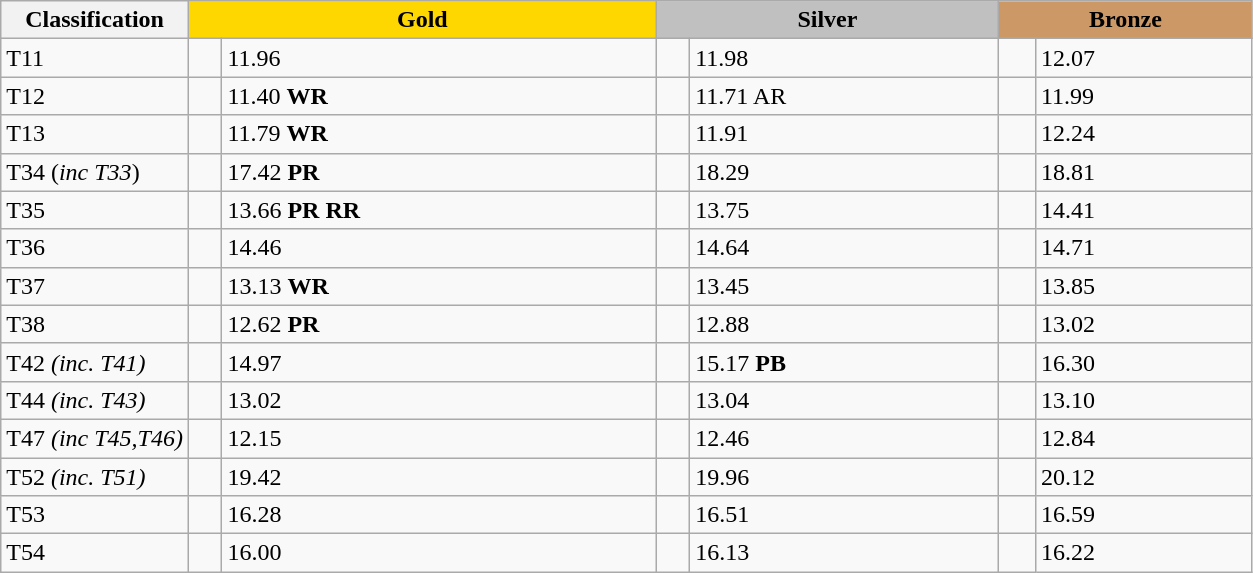<table class=wikitable style="font-size:100%">
<tr>
<th rowspan="1" width="15%">Classification</th>
<th colspan="2" style="background:gold;">Gold</th>
<th colspan="2" style="background:silver;">Silver</th>
<th colspan="2" style="background:#CC9966;">Bronze</th>
</tr>
<tr>
<td>T11 <br></td>
<td></td>
<td>11.96</td>
<td></td>
<td>11.98</td>
<td></td>
<td>12.07</td>
</tr>
<tr>
<td>T12 <br></td>
<td></td>
<td>11.40 <strong>WR</strong></td>
<td></td>
<td>11.71	AR</td>
<td></td>
<td>11.99</td>
</tr>
<tr>
<td>T13 <br></td>
<td></td>
<td>11.79 <strong>WR</strong></td>
<td></td>
<td>11.91</td>
<td></td>
<td>12.24</td>
</tr>
<tr>
<td>T34 (<em>inc T33</em>) <br></td>
<td></td>
<td>17.42  <strong>PR</strong></td>
<td></td>
<td>18.29</td>
<td></td>
<td>18.81</td>
</tr>
<tr>
<td>T35 <br></td>
<td></td>
<td>13.66  <strong>PR</strong> <strong>RR</strong></td>
<td></td>
<td>13.75</td>
<td></td>
<td>14.41</td>
</tr>
<tr>
<td>T36 <br></td>
<td></td>
<td>14.46</td>
<td></td>
<td>14.64</td>
<td></td>
<td>14.71</td>
</tr>
<tr>
<td>T37 <br></td>
<td></td>
<td>13.13 <strong>WR</strong></td>
<td></td>
<td>13.45</td>
<td></td>
<td>13.85</td>
</tr>
<tr>
<td>T38 <br></td>
<td></td>
<td>12.62 <strong>PR</strong></td>
<td></td>
<td>12.88</td>
<td></td>
<td>13.02</td>
</tr>
<tr>
<td>T42 <em>(inc. T41)</em> <br></td>
<td></td>
<td>14.97</td>
<td></td>
<td>15.17 <strong>PB</strong></td>
<td></td>
<td>16.30</td>
</tr>
<tr>
<td>T44 <em>(inc. T43)</em><br></td>
<td></td>
<td>13.02</td>
<td></td>
<td>13.04</td>
<td></td>
<td>13.10</td>
</tr>
<tr>
<td>T47 <em>(inc T45,T46)</em><br></td>
<td></td>
<td>12.15</td>
<td></td>
<td>12.46</td>
<td></td>
<td>12.84</td>
</tr>
<tr>
<td>T52 <em>(inc. T51)</em> <br></td>
<td></td>
<td>19.42</td>
<td></td>
<td>19.96</td>
<td></td>
<td>20.12</td>
</tr>
<tr>
<td>T53<br></td>
<td></td>
<td>16.28</td>
<td></td>
<td>16.51</td>
<td></td>
<td>16.59</td>
</tr>
<tr>
<td>T54 <br></td>
<td></td>
<td>16.00</td>
<td></td>
<td>16.13</td>
<td></td>
<td>16.22</td>
</tr>
</table>
